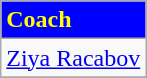<table class="wikitable">
<tr style= "background: #0000FF; font-weight:bold;">
<td colspan="5"style=color:yellow>Coach</td>
</tr>
<tr>
<td> <a href='#'>Ziya Racabov</a></td>
</tr>
<tr>
</tr>
</table>
